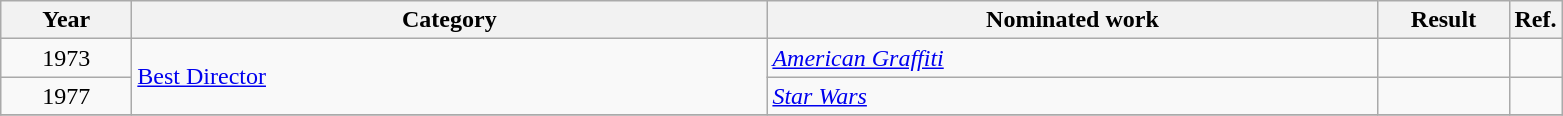<table class=wikitable>
<tr>
<th scope="col" style="width:5em;">Year</th>
<th scope="col" style="width:26em;">Category</th>
<th scope="col" style="width:25em;">Nominated work</th>
<th scope="col" style="width:5em;">Result</th>
<th>Ref.</th>
</tr>
<tr>
<td style="text-align:center;">1973</td>
<td rowspan="2"><a href='#'>Best Director</a></td>
<td><em><a href='#'>American Graffiti</a></em></td>
<td></td>
<td style="text-align:center;"></td>
</tr>
<tr>
<td style="text-align:center;">1977</td>
<td><em><a href='#'>Star Wars</a></em></td>
<td></td>
<td style="text-align:center;"></td>
</tr>
<tr>
</tr>
</table>
